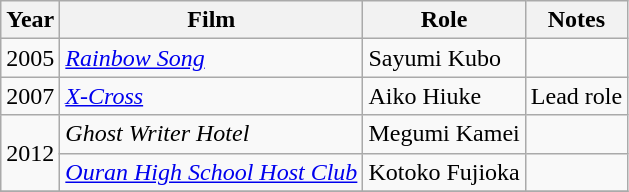<table class="wikitable">
<tr>
<th>Year</th>
<th>Film</th>
<th>Role</th>
<th>Notes</th>
</tr>
<tr>
<td>2005</td>
<td><em><a href='#'>Rainbow Song</a></em></td>
<td>Sayumi Kubo</td>
<td></td>
</tr>
<tr>
<td>2007</td>
<td><em><a href='#'>X-Cross</a></em></td>
<td>Aiko Hiuke</td>
<td>Lead role</td>
</tr>
<tr>
<td rowspan="2">2012</td>
<td><em>Ghost Writer Hotel</em></td>
<td>Megumi Kamei</td>
<td></td>
</tr>
<tr>
<td><em><a href='#'>Ouran High School Host Club</a></em></td>
<td>Kotoko Fujioka</td>
<td></td>
</tr>
<tr>
</tr>
</table>
